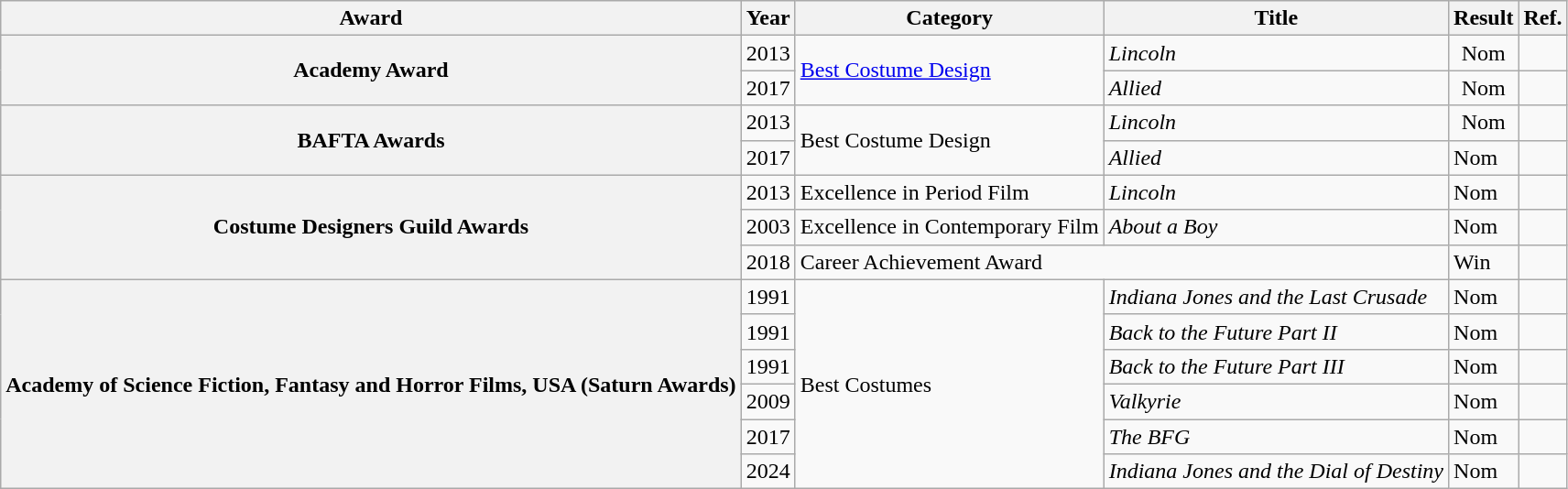<table class="wikitable sortable">
<tr>
<th scope="col">Award</th>
<th scope="col">Year</th>
<th scope="col">Category</th>
<th scope="col">Title</th>
<th scope="col">Result</th>
<th>Ref.</th>
</tr>
<tr>
<th rowspan="2" scope="row" style="text-align:center;">Academy Award</th>
<td style="text-align:center;">2013</td>
<td rowspan="2"><a href='#'>Best Costume Design</a></td>
<td><em>Lincoln</em></td>
<td style="text-align:center;">Nom</td>
<td></td>
</tr>
<tr>
<td style="text-align:center;">2017</td>
<td><em>Allied</em></td>
<td style="text-align:center;">Nom</td>
<td></td>
</tr>
<tr>
<th rowspan="2" scope="row" style="text-align:center;">BAFTA Awards</th>
<td style="text-align:center;">2013</td>
<td rowspan="2">Best Costume Design</td>
<td><em>Lincoln</em></td>
<td style="text-align:center;">Nom</td>
<td></td>
</tr>
<tr>
<td>2017</td>
<td><em>Allied</em></td>
<td>Nom</td>
<td></td>
</tr>
<tr>
<th rowspan="3">Costume Designers Guild Awards</th>
<td>2013</td>
<td>Excellence in Period Film</td>
<td><em>Lincoln</em></td>
<td>Nom</td>
<td></td>
</tr>
<tr>
<td>2003</td>
<td>Excellence in Contemporary Film</td>
<td><em>About a Boy</em></td>
<td>Nom</td>
<td></td>
</tr>
<tr>
<td>2018</td>
<td colspan="2">Career Achievement Award</td>
<td>Win</td>
<td></td>
</tr>
<tr>
<th rowspan="6">Academy of Science Fiction, Fantasy and Horror Films, USA (Saturn Awards)</th>
<td>1991</td>
<td rowspan="6">Best Costumes</td>
<td><em>Indiana Jones and the Last Crusade</em></td>
<td>Nom</td>
<td></td>
</tr>
<tr>
<td>1991</td>
<td><em>Back to the Future Part II</em></td>
<td>Nom</td>
<td></td>
</tr>
<tr>
<td>1991</td>
<td><em>Back to the Future Part III</em></td>
<td>Nom</td>
<td></td>
</tr>
<tr>
<td>2009</td>
<td><em>Valkyrie</em></td>
<td>Nom</td>
<td></td>
</tr>
<tr>
<td>2017</td>
<td><em>The BFG</em></td>
<td>Nom</td>
<td></td>
</tr>
<tr>
<td>2024</td>
<td><em>Indiana Jones and the Dial of Destiny</em></td>
<td>Nom</td>
<td></td>
</tr>
</table>
